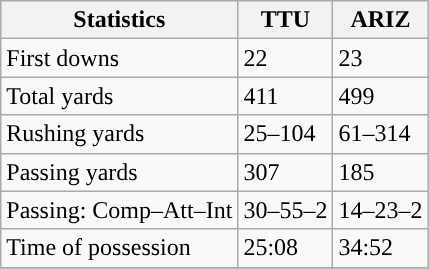<table class="wikitable" style="float: left;">
<tr>
<th>Statistics</th>
<th>TTU</th>
<th>ARIZ</th>
</tr>
<tr>
<td>First downs</td>
<td>22</td>
<td>23</td>
</tr>
<tr>
<td>Total yards</td>
<td>411</td>
<td>499</td>
</tr>
<tr>
<td>Rushing yards</td>
<td>25–104</td>
<td>61–314</td>
</tr>
<tr>
<td>Passing yards</td>
<td>307</td>
<td>185</td>
</tr>
<tr>
<td>Passing: Comp–Att–Int</td>
<td>30–55–2</td>
<td>14–23–2</td>
</tr>
<tr>
<td>Time of possession</td>
<td>25:08</td>
<td>34:52</td>
</tr>
<tr>
</tr>
</table>
